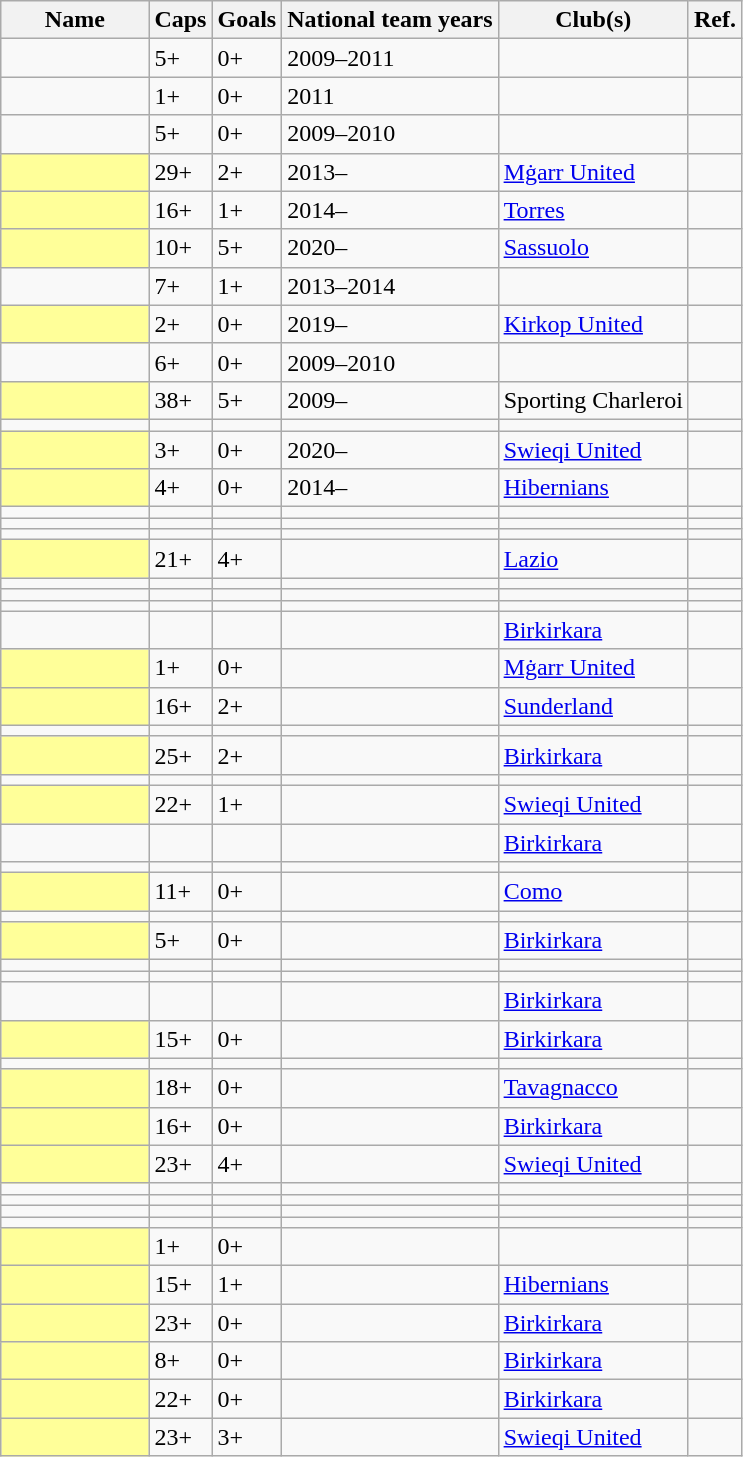<table class="wikitable sortable">
<tr>
<th width="20%">Name</th>
<th>Caps</th>
<th>Goals</th>
<th>National team years</th>
<th>Club(s)</th>
<th>Ref.</th>
</tr>
<tr>
<td></td>
<td>5+</td>
<td>0+</td>
<td>2009–2011</td>
<td></td>
<td></td>
</tr>
<tr>
<td></td>
<td>1+</td>
<td>0+</td>
<td>2011</td>
<td></td>
<td></td>
</tr>
<tr>
<td></td>
<td>5+</td>
<td>0+</td>
<td>2009–2010</td>
<td></td>
<td></td>
</tr>
<tr>
<td scope="row" style="background-color:#FFFF99" align="left"><strong></strong></td>
<td>29+</td>
<td>2+</td>
<td>2013–</td>
<td> <a href='#'>Mġarr United</a></td>
<td></td>
</tr>
<tr>
<td scope="row" style="background-color:#FFFF99" align="left"><strong></strong></td>
<td>16+</td>
<td>1+</td>
<td>2014–</td>
<td> <a href='#'>Torres</a></td>
<td></td>
</tr>
<tr>
<td scope="row" style="background-color:#FFFF99" align="left"><strong></strong></td>
<td>10+</td>
<td>5+</td>
<td>2020–</td>
<td> <a href='#'>Sassuolo</a></td>
<td></td>
</tr>
<tr>
<td></td>
<td>7+</td>
<td>1+</td>
<td>2013–2014</td>
<td></td>
<td></td>
</tr>
<tr>
<td scope="row" style="background-color:#FFFF99" align="left"><strong></strong></td>
<td>2+</td>
<td>0+</td>
<td>2019–</td>
<td> <a href='#'>Kirkop United</a></td>
<td></td>
</tr>
<tr>
<td></td>
<td>6+</td>
<td>0+</td>
<td>2009–2010</td>
<td></td>
<td></td>
</tr>
<tr>
<td scope="row" style="background-color:#FFFF99" align="left"><strong></strong></td>
<td>38+</td>
<td>5+</td>
<td>2009–</td>
<td> Sporting Charleroi</td>
<td></td>
</tr>
<tr>
<td></td>
<td></td>
<td></td>
<td></td>
<td></td>
<td></td>
</tr>
<tr>
<td scope="row" style="background-color:#FFFF99" align="left"><strong></strong></td>
<td>3+</td>
<td>0+</td>
<td>2020–</td>
<td> <a href='#'>Swieqi United</a></td>
<td></td>
</tr>
<tr>
<td scope="row" style="background-color:#FFFF99" align="left"><strong></strong></td>
<td>4+</td>
<td>0+</td>
<td>2014–</td>
<td> <a href='#'>Hibernians</a></td>
<td></td>
</tr>
<tr>
<td></td>
<td></td>
<td></td>
<td></td>
<td></td>
<td></td>
</tr>
<tr>
<td></td>
<td></td>
<td></td>
<td></td>
<td></td>
<td></td>
</tr>
<tr>
<td></td>
<td></td>
<td></td>
<td></td>
<td></td>
<td></td>
</tr>
<tr>
<td scope="row" style="background-color:#FFFF99" align="left"><strong></strong></td>
<td>21+</td>
<td>4+</td>
<td></td>
<td> <a href='#'>Lazio</a></td>
<td></td>
</tr>
<tr>
<td></td>
<td></td>
<td></td>
<td></td>
<td></td>
<td></td>
</tr>
<tr>
<td></td>
<td></td>
<td></td>
<td></td>
<td></td>
<td></td>
</tr>
<tr>
<td></td>
<td></td>
<td></td>
<td></td>
<td></td>
<td></td>
</tr>
<tr>
<td></td>
<td></td>
<td></td>
<td></td>
<td> <a href='#'>Birkirkara</a></td>
<td></td>
</tr>
<tr>
<td scope="row" style="background-color:#FFFF99" align="left"><strong></strong></td>
<td>1+</td>
<td>0+</td>
<td></td>
<td> <a href='#'>Mġarr United</a></td>
<td></td>
</tr>
<tr>
<td scope="row" style="background-color:#FFFF99" align="left"><strong></strong></td>
<td>16+</td>
<td>2+</td>
<td></td>
<td> <a href='#'>Sunderland</a></td>
<td></td>
</tr>
<tr>
<td></td>
<td></td>
<td></td>
<td></td>
<td></td>
<td></td>
</tr>
<tr>
<td scope="row" style="background-color:#FFFF99" align="left"><strong></strong></td>
<td>25+</td>
<td>2+</td>
<td></td>
<td> <a href='#'>Birkirkara</a></td>
<td></td>
</tr>
<tr>
<td></td>
<td></td>
<td></td>
<td></td>
<td></td>
<td></td>
</tr>
<tr>
<td scope="row" style="background-color:#FFFF99" align="left"><strong></strong></td>
<td>22+</td>
<td>1+</td>
<td></td>
<td> <a href='#'>Swieqi United</a></td>
<td></td>
</tr>
<tr>
<td></td>
<td></td>
<td></td>
<td></td>
<td> <a href='#'>Birkirkara</a></td>
<td></td>
</tr>
<tr>
<td></td>
<td></td>
<td></td>
<td></td>
<td></td>
<td></td>
</tr>
<tr>
<td scope="row" style="background-color:#FFFF99" align="left"><strong></strong></td>
<td>11+</td>
<td>0+</td>
<td></td>
<td> <a href='#'>Como</a></td>
<td></td>
</tr>
<tr>
<td></td>
<td></td>
<td></td>
<td></td>
<td></td>
<td></td>
</tr>
<tr>
<td scope="row" style="background-color:#FFFF99" align="left"><strong></strong></td>
<td>5+</td>
<td>0+</td>
<td></td>
<td> <a href='#'>Birkirkara</a></td>
<td></td>
</tr>
<tr>
<td></td>
<td></td>
<td></td>
<td></td>
<td></td>
<td></td>
</tr>
<tr>
<td></td>
<td></td>
<td></td>
<td></td>
<td></td>
<td></td>
</tr>
<tr>
<td></td>
<td></td>
<td></td>
<td></td>
<td> <a href='#'>Birkirkara</a></td>
<td></td>
</tr>
<tr>
<td scope="row" style="background-color:#FFFF99" align="left"><strong></strong></td>
<td>15+</td>
<td>0+</td>
<td></td>
<td> <a href='#'>Birkirkara</a></td>
<td></td>
</tr>
<tr>
<td></td>
<td></td>
<td></td>
<td></td>
<td></td>
<td></td>
</tr>
<tr>
<td scope="row" style="background-color:#FFFF99" align="left"><strong></strong></td>
<td>18+</td>
<td>0+</td>
<td></td>
<td> <a href='#'>Tavagnacco</a></td>
<td></td>
</tr>
<tr>
<td scope="row" style="background-color:#FFFF99" align="left"><strong></strong></td>
<td>16+</td>
<td>0+</td>
<td></td>
<td> <a href='#'>Birkirkara</a></td>
<td></td>
</tr>
<tr>
<td scope="row" style="background-color:#FFFF99" align="left"><strong></strong></td>
<td>23+</td>
<td>4+</td>
<td></td>
<td> <a href='#'>Swieqi United</a></td>
<td></td>
</tr>
<tr>
<td></td>
<td></td>
<td></td>
<td></td>
<td></td>
<td></td>
</tr>
<tr>
<td></td>
<td></td>
<td></td>
<td></td>
<td></td>
<td></td>
</tr>
<tr>
<td></td>
<td></td>
<td></td>
<td></td>
<td></td>
<td></td>
</tr>
<tr>
<td></td>
<td></td>
<td></td>
<td></td>
<td></td>
<td></td>
</tr>
<tr>
<td scope="row" style="background-color:#FFFF99" align="left"><strong></strong></td>
<td>1+</td>
<td>0+</td>
<td></td>
<td></td>
<td></td>
</tr>
<tr>
<td scope="row" style="background-color:#FFFF99" align="left"><strong></strong></td>
<td>15+</td>
<td>1+</td>
<td></td>
<td> <a href='#'>Hibernians</a></td>
<td></td>
</tr>
<tr>
<td scope="row" style="background-color:#FFFF99" align="left"><strong></strong></td>
<td>23+</td>
<td>0+</td>
<td></td>
<td> <a href='#'>Birkirkara</a></td>
<td></td>
</tr>
<tr>
<td scope="row" style="background-color:#FFFF99" align="left"><strong></strong></td>
<td>8+</td>
<td>0+</td>
<td></td>
<td> <a href='#'>Birkirkara</a></td>
<td></td>
</tr>
<tr>
<td scope="row" style="background-color:#FFFF99" align="left"><strong></strong></td>
<td>22+</td>
<td>0+</td>
<td></td>
<td> <a href='#'>Birkirkara</a></td>
<td></td>
</tr>
<tr>
<td scope="row" style="background-color:#FFFF99" align="left"><strong></strong></td>
<td>23+</td>
<td>3+</td>
<td></td>
<td> <a href='#'>Swieqi United</a></td>
<td></td>
</tr>
</table>
